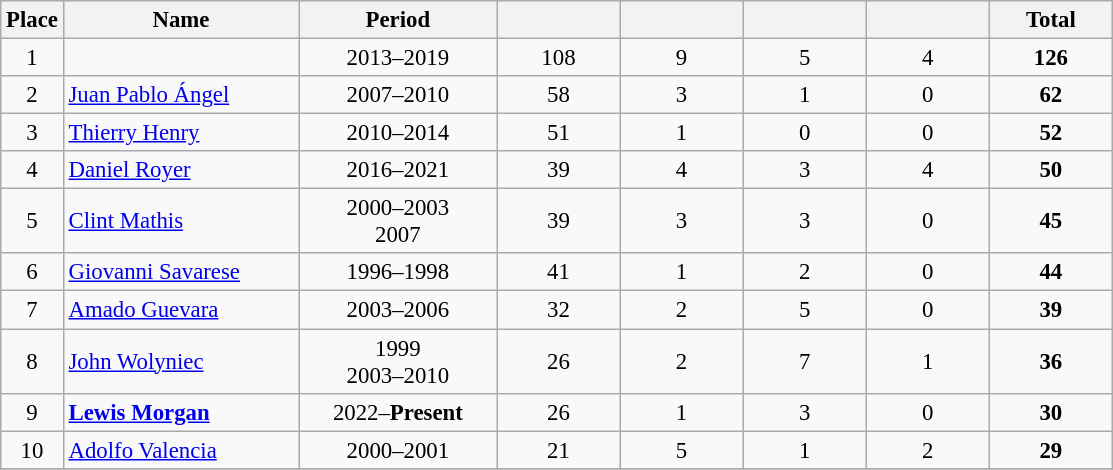<table class="wikitable sortable" style="font-size: 95%; text-align: center;">
<tr>
<th width=30>Place</th>
<th width=150>Name</th>
<th width=125>Period</th>
<th width=75></th>
<th width=75></th>
<th width=75></th>
<th width=75></th>
<th width=75><strong>Total</strong></th>
</tr>
<tr>
<td>1</td>
<td align="left"></td>
<td>2013–2019</td>
<td>108</td>
<td>9</td>
<td>5</td>
<td>4</td>
<td><strong>126</strong></td>
</tr>
<tr>
<td>2</td>
<td align="left"> <a href='#'>Juan Pablo Ángel</a></td>
<td>2007–2010</td>
<td>58</td>
<td>3</td>
<td>1</td>
<td>0</td>
<td><strong>62</strong></td>
</tr>
<tr>
<td>3</td>
<td align="left"> <a href='#'>Thierry Henry</a></td>
<td>2010–2014</td>
<td>51</td>
<td>1</td>
<td>0</td>
<td>0</td>
<td><strong>52</strong></td>
</tr>
<tr>
<td>4</td>
<td align="left"> <a href='#'>Daniel Royer</a></td>
<td>2016–2021</td>
<td>39</td>
<td>4</td>
<td>3</td>
<td>4</td>
<td><strong>50</strong></td>
</tr>
<tr>
<td>5</td>
<td align="left"> <a href='#'>Clint Mathis</a></td>
<td>2000–2003<br>2007</td>
<td>39</td>
<td>3</td>
<td>3</td>
<td>0</td>
<td><strong>45</strong></td>
</tr>
<tr>
<td>6</td>
<td align="left"> <a href='#'>Giovanni Savarese</a></td>
<td>1996–1998</td>
<td>41</td>
<td>1</td>
<td>2</td>
<td>0</td>
<td><strong>44</strong></td>
</tr>
<tr>
<td>7</td>
<td align="left"> <a href='#'>Amado Guevara</a></td>
<td>2003–2006</td>
<td>32</td>
<td>2</td>
<td>5</td>
<td>0</td>
<td><strong>39</strong></td>
</tr>
<tr>
<td>8</td>
<td align="left"> <a href='#'>John Wolyniec</a></td>
<td>1999<br>2003–2010</td>
<td>26</td>
<td>2</td>
<td>7</td>
<td>1</td>
<td><strong>36</strong></td>
</tr>
<tr>
<td>9</td>
<td align="left"> <strong><a href='#'>Lewis Morgan</a></strong></td>
<td>2022–<strong>Present</strong></td>
<td>26</td>
<td>1</td>
<td>3</td>
<td>0</td>
<td><strong>30</strong></td>
</tr>
<tr>
<td>10</td>
<td align="left"> <a href='#'>Adolfo Valencia</a></td>
<td>2000–2001</td>
<td>21</td>
<td>5</td>
<td>1</td>
<td>2</td>
<td><strong>29</strong></td>
</tr>
<tr>
</tr>
</table>
